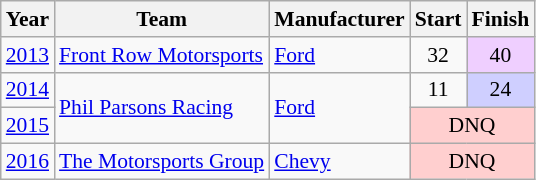<table class="wikitable" style="font-size: 90%;">
<tr>
<th>Year</th>
<th>Team</th>
<th>Manufacturer</th>
<th>Start</th>
<th>Finish</th>
</tr>
<tr>
<td><a href='#'>2013</a></td>
<td><a href='#'>Front Row Motorsports</a></td>
<td><a href='#'>Ford</a></td>
<td align=center>32</td>
<td align=center style="background:#EFCFFF;">40</td>
</tr>
<tr>
<td><a href='#'>2014</a></td>
<td rowspan=2><a href='#'>Phil Parsons Racing</a></td>
<td rowspan=2><a href='#'>Ford</a></td>
<td align=center>11</td>
<td align=center style="background:#CFCFFF;">24</td>
</tr>
<tr>
<td><a href='#'>2015</a></td>
<td align=center colspan=2 style="background:#FFCFCF;">DNQ</td>
</tr>
<tr>
<td><a href='#'>2016</a></td>
<td><a href='#'>The Motorsports Group</a></td>
<td><a href='#'>Chevy</a></td>
<td align=center colspan=2 style="background:#FFCFCF;">DNQ</td>
</tr>
</table>
